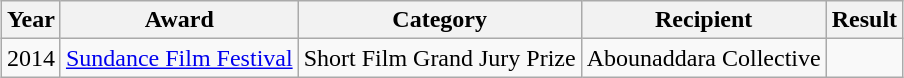<table class="wikitable sortable" style="margin:1em auto;">
<tr>
<th>Year</th>
<th>Award</th>
<th>Category</th>
<th>Recipient</th>
<th>Result</th>
</tr>
<tr>
<td>2014</td>
<td><a href='#'>Sundance Film Festival</a></td>
<td>Short Film Grand Jury Prize</td>
<td>Abounaddara Collective</td>
<td></td>
</tr>
</table>
